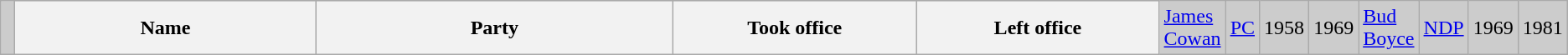<table class="wikitable">
<tr bgcolor="CCCCCC">
<td> </td>
<th width="25%">Name</th>
<th width="30%">Party</th>
<th width="20%">Took office</th>
<th width="20%">Left office<br></th>
<td><a href='#'>James Cowan</a><br></td>
<td><a href='#'>PC</a></td>
<td>1958</td>
<td>1969<br></td>
<td><a href='#'>Bud Boyce</a><br></td>
<td><a href='#'>NDP</a></td>
<td>1969</td>
<td>1981<br></td>
</tr>
</table>
